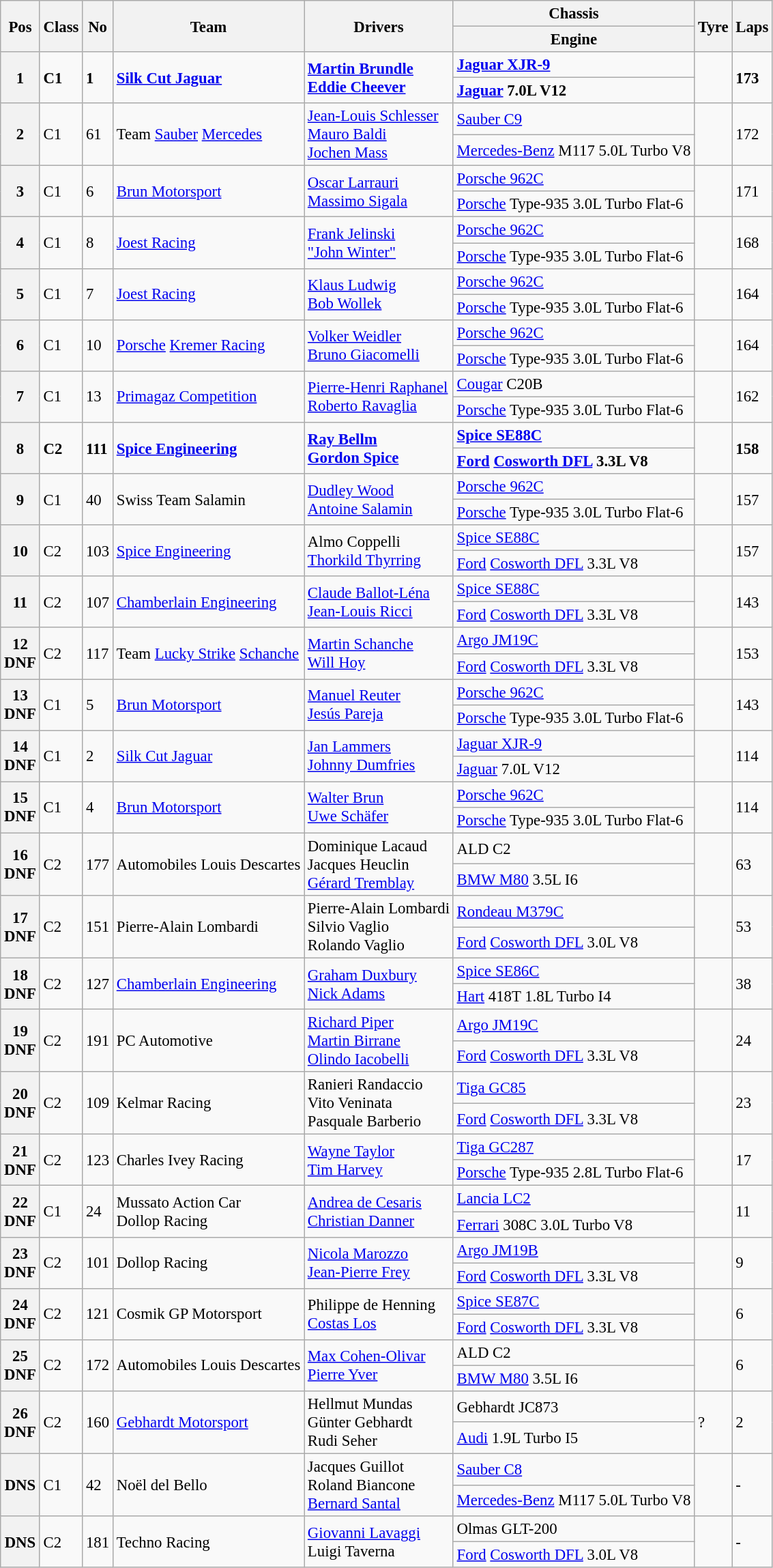<table class="wikitable" style="font-size: 95%;">
<tr>
<th rowspan=2>Pos</th>
<th rowspan=2>Class</th>
<th rowspan=2>No</th>
<th rowspan=2>Team</th>
<th rowspan=2>Drivers</th>
<th>Chassis</th>
<th rowspan=2>Tyre</th>
<th rowspan=2>Laps</th>
</tr>
<tr>
<th>Engine</th>
</tr>
<tr style="font-weight:bold">
<th rowspan=2>1</th>
<td rowspan=2>C1</td>
<td rowspan=2>1</td>
<td rowspan=2> <a href='#'>Silk Cut Jaguar</a></td>
<td rowspan=2> <a href='#'>Martin Brundle</a><br> <a href='#'>Eddie Cheever</a></td>
<td><a href='#'>Jaguar XJR-9</a></td>
<td rowspan=2></td>
<td rowspan=2>173</td>
</tr>
<tr style="font-weight:bold">
<td><a href='#'>Jaguar</a> 7.0L V12</td>
</tr>
<tr>
<th rowspan=2>2</th>
<td rowspan=2>C1</td>
<td rowspan=2>61</td>
<td rowspan=2> Team <a href='#'>Sauber</a> <a href='#'>Mercedes</a></td>
<td rowspan=2> <a href='#'>Jean-Louis Schlesser</a><br> <a href='#'>Mauro Baldi</a><br> <a href='#'>Jochen Mass</a></td>
<td><a href='#'>Sauber C9</a></td>
<td rowspan=2></td>
<td rowspan=2>172</td>
</tr>
<tr>
<td><a href='#'>Mercedes-Benz</a> M117 5.0L Turbo V8</td>
</tr>
<tr>
<th rowspan=2>3</th>
<td rowspan=2>C1</td>
<td rowspan=2>6</td>
<td rowspan=2> <a href='#'>Brun Motorsport</a></td>
<td rowspan=2> <a href='#'>Oscar Larrauri</a><br> <a href='#'>Massimo Sigala</a></td>
<td><a href='#'>Porsche 962C</a></td>
<td rowspan=2></td>
<td rowspan=2>171</td>
</tr>
<tr>
<td><a href='#'>Porsche</a> Type-935 3.0L Turbo Flat-6</td>
</tr>
<tr>
<th rowspan=2>4</th>
<td rowspan=2>C1</td>
<td rowspan=2>8</td>
<td rowspan=2> <a href='#'>Joest Racing</a></td>
<td rowspan=2> <a href='#'>Frank Jelinski</a><br> <a href='#'>"John Winter"</a></td>
<td><a href='#'>Porsche 962C</a></td>
<td rowspan=2></td>
<td rowspan=2>168</td>
</tr>
<tr>
<td><a href='#'>Porsche</a> Type-935 3.0L Turbo Flat-6</td>
</tr>
<tr>
<th rowspan=2>5</th>
<td rowspan=2>C1</td>
<td rowspan=2>7</td>
<td rowspan=2> <a href='#'>Joest Racing</a></td>
<td rowspan=2> <a href='#'>Klaus Ludwig</a><br> <a href='#'>Bob Wollek</a></td>
<td><a href='#'>Porsche 962C</a></td>
<td rowspan=2></td>
<td rowspan=2>164</td>
</tr>
<tr>
<td><a href='#'>Porsche</a> Type-935 3.0L Turbo Flat-6</td>
</tr>
<tr>
<th rowspan=2>6</th>
<td rowspan=2>C1</td>
<td rowspan=2>10</td>
<td rowspan=2> <a href='#'>Porsche</a> <a href='#'>Kremer Racing</a></td>
<td rowspan=2> <a href='#'>Volker Weidler</a><br> <a href='#'>Bruno Giacomelli</a></td>
<td><a href='#'>Porsche 962C</a></td>
<td rowspan=2></td>
<td rowspan=2>164</td>
</tr>
<tr>
<td><a href='#'>Porsche</a> Type-935 3.0L Turbo Flat-6</td>
</tr>
<tr>
<th rowspan=2>7</th>
<td rowspan=2>C1</td>
<td rowspan=2>13</td>
<td rowspan=2> <a href='#'>Primagaz Competition</a></td>
<td rowspan=2> <a href='#'>Pierre-Henri Raphanel</a><br> <a href='#'>Roberto Ravaglia</a></td>
<td><a href='#'>Cougar</a> C20B</td>
<td rowspan=2></td>
<td rowspan=2>162</td>
</tr>
<tr>
<td><a href='#'>Porsche</a> Type-935 3.0L Turbo Flat-6</td>
</tr>
<tr style="font-weight:bold">
<th rowspan=2>8</th>
<td rowspan=2>C2</td>
<td rowspan=2>111</td>
<td rowspan=2> <a href='#'>Spice Engineering</a></td>
<td rowspan=2> <a href='#'>Ray Bellm</a><br> <a href='#'>Gordon Spice</a></td>
<td><a href='#'>Spice SE88C</a></td>
<td rowspan=2></td>
<td rowspan=2>158</td>
</tr>
<tr style="font-weight:bold">
<td><a href='#'>Ford</a> <a href='#'>Cosworth DFL</a> 3.3L V8</td>
</tr>
<tr>
<th rowspan=2>9</th>
<td rowspan=2>C1</td>
<td rowspan=2>40</td>
<td rowspan=2> Swiss Team Salamin</td>
<td rowspan=2> <a href='#'>Dudley Wood</a><br> <a href='#'>Antoine Salamin</a></td>
<td><a href='#'>Porsche 962C</a></td>
<td rowspan=2></td>
<td rowspan=2>157</td>
</tr>
<tr>
<td><a href='#'>Porsche</a> Type-935 3.0L Turbo Flat-6</td>
</tr>
<tr>
<th rowspan=2>10</th>
<td rowspan=2>C2</td>
<td rowspan=2>103</td>
<td rowspan=2> <a href='#'>Spice Engineering</a></td>
<td rowspan=2> Almo Coppelli<br> <a href='#'>Thorkild Thyrring</a></td>
<td><a href='#'>Spice SE88C</a></td>
<td rowspan=2></td>
<td rowspan=2>157</td>
</tr>
<tr>
<td><a href='#'>Ford</a> <a href='#'>Cosworth DFL</a> 3.3L V8</td>
</tr>
<tr>
<th rowspan=2>11</th>
<td rowspan=2>C2</td>
<td rowspan=2>107</td>
<td rowspan=2> <a href='#'>Chamberlain Engineering</a></td>
<td rowspan=2> <a href='#'>Claude Ballot-Léna</a><br> <a href='#'>Jean-Louis Ricci</a></td>
<td><a href='#'>Spice SE88C</a></td>
<td rowspan=2></td>
<td rowspan=2>143</td>
</tr>
<tr>
<td><a href='#'>Ford</a> <a href='#'>Cosworth DFL</a> 3.3L V8</td>
</tr>
<tr>
<th rowspan=2>12<br>DNF</th>
<td rowspan=2>C2</td>
<td rowspan=2>117</td>
<td rowspan=2> Team <a href='#'>Lucky Strike</a> <a href='#'>Schanche</a></td>
<td rowspan=2> <a href='#'>Martin Schanche</a><br> <a href='#'>Will Hoy</a></td>
<td><a href='#'>Argo JM19C</a></td>
<td rowspan=2></td>
<td rowspan=2>153</td>
</tr>
<tr>
<td><a href='#'>Ford</a> <a href='#'>Cosworth DFL</a> 3.3L V8</td>
</tr>
<tr>
<th rowspan=2>13<br>DNF</th>
<td rowspan=2>C1</td>
<td rowspan=2>5</td>
<td rowspan=2> <a href='#'>Brun Motorsport</a></td>
<td rowspan=2> <a href='#'>Manuel Reuter</a><br> <a href='#'>Jesús Pareja</a></td>
<td><a href='#'>Porsche 962C</a></td>
<td rowspan=2></td>
<td rowspan=2>143</td>
</tr>
<tr>
<td><a href='#'>Porsche</a> Type-935 3.0L Turbo Flat-6</td>
</tr>
<tr>
<th rowspan=2>14<br>DNF</th>
<td rowspan=2>C1</td>
<td rowspan=2>2</td>
<td rowspan=2> <a href='#'>Silk Cut Jaguar</a></td>
<td rowspan=2> <a href='#'>Jan Lammers</a><br> <a href='#'>Johnny Dumfries</a></td>
<td><a href='#'>Jaguar XJR-9</a></td>
<td rowspan=2></td>
<td rowspan=2>114</td>
</tr>
<tr>
<td><a href='#'>Jaguar</a> 7.0L V12</td>
</tr>
<tr>
<th rowspan=2>15<br>DNF</th>
<td rowspan=2>C1</td>
<td rowspan=2>4</td>
<td rowspan=2> <a href='#'>Brun Motorsport</a></td>
<td rowspan=2> <a href='#'>Walter Brun</a><br> <a href='#'>Uwe Schäfer</a></td>
<td><a href='#'>Porsche 962C</a></td>
<td rowspan=2></td>
<td rowspan=2>114</td>
</tr>
<tr>
<td><a href='#'>Porsche</a> Type-935 3.0L Turbo Flat-6</td>
</tr>
<tr>
<th rowspan=2>16<br>DNF</th>
<td rowspan=2>C2</td>
<td rowspan=2>177</td>
<td rowspan=2> Automobiles Louis Descartes</td>
<td rowspan=2> Dominique Lacaud<br> Jacques Heuclin<br> <a href='#'>Gérard Tremblay</a></td>
<td>ALD C2</td>
<td rowspan=2></td>
<td rowspan=2>63</td>
</tr>
<tr>
<td><a href='#'>BMW M80</a> 3.5L I6</td>
</tr>
<tr>
<th rowspan=2>17<br>DNF</th>
<td rowspan=2>C2</td>
<td rowspan=2>151</td>
<td rowspan=2> Pierre-Alain Lombardi</td>
<td rowspan=2> Pierre-Alain Lombardi<br> Silvio Vaglio<br> Rolando Vaglio</td>
<td><a href='#'>Rondeau M379C</a></td>
<td rowspan=2></td>
<td rowspan=2>53</td>
</tr>
<tr>
<td><a href='#'>Ford</a> <a href='#'>Cosworth DFL</a> 3.0L V8</td>
</tr>
<tr>
<th rowspan=2>18<br>DNF</th>
<td rowspan=2>C2</td>
<td rowspan=2>127</td>
<td rowspan=2> <a href='#'>Chamberlain Engineering</a></td>
<td rowspan=2> <a href='#'>Graham Duxbury</a><br> <a href='#'>Nick Adams</a></td>
<td><a href='#'>Spice SE86C</a></td>
<td rowspan=2></td>
<td rowspan=2>38</td>
</tr>
<tr>
<td><a href='#'>Hart</a> 418T 1.8L Turbo I4</td>
</tr>
<tr>
<th rowspan=2>19<br>DNF</th>
<td rowspan=2>C2</td>
<td rowspan=2>191</td>
<td rowspan=2> PC Automotive</td>
<td rowspan=2> <a href='#'>Richard Piper</a><br> <a href='#'>Martin Birrane</a><br> <a href='#'>Olindo Iacobelli</a></td>
<td><a href='#'>Argo JM19C</a></td>
<td rowspan=2></td>
<td rowspan=2>24</td>
</tr>
<tr>
<td><a href='#'>Ford</a> <a href='#'>Cosworth DFL</a> 3.3L V8</td>
</tr>
<tr>
<th rowspan=2>20<br>DNF</th>
<td rowspan=2>C2</td>
<td rowspan=2>109</td>
<td rowspan=2> Kelmar Racing</td>
<td rowspan=2> Ranieri Randaccio<br> Vito Veninata<br> Pasquale Barberio</td>
<td><a href='#'>Tiga GC85</a></td>
<td rowspan=2></td>
<td rowspan=2>23</td>
</tr>
<tr>
<td><a href='#'>Ford</a> <a href='#'>Cosworth DFL</a> 3.3L V8</td>
</tr>
<tr>
<th rowspan=2>21<br>DNF</th>
<td rowspan=2>C2</td>
<td rowspan=2>123</td>
<td rowspan=2> Charles Ivey Racing</td>
<td rowspan=2> <a href='#'>Wayne Taylor</a><br> <a href='#'>Tim Harvey</a></td>
<td><a href='#'>Tiga GC287</a></td>
<td rowspan=2></td>
<td rowspan=2>17</td>
</tr>
<tr>
<td><a href='#'>Porsche</a> Type-935 2.8L Turbo Flat-6</td>
</tr>
<tr>
<th rowspan=2>22<br>DNF</th>
<td rowspan=2>C1</td>
<td rowspan=2>24</td>
<td rowspan=2> Mussato Action Car<br> Dollop Racing</td>
<td rowspan=2> <a href='#'>Andrea de Cesaris</a><br> <a href='#'>Christian Danner</a></td>
<td><a href='#'>Lancia LC2</a></td>
<td rowspan=2></td>
<td rowspan=2>11</td>
</tr>
<tr>
<td><a href='#'>Ferrari</a> 308C 3.0L Turbo V8</td>
</tr>
<tr>
<th rowspan=2>23<br>DNF</th>
<td rowspan=2>C2</td>
<td rowspan=2>101</td>
<td rowspan=2> Dollop Racing</td>
<td rowspan=2> <a href='#'>Nicola Marozzo</a><br> <a href='#'>Jean-Pierre Frey</a></td>
<td><a href='#'>Argo JM19B</a></td>
<td rowspan=2></td>
<td rowspan=2>9</td>
</tr>
<tr>
<td><a href='#'>Ford</a> <a href='#'>Cosworth DFL</a> 3.3L V8</td>
</tr>
<tr>
<th rowspan=2>24<br>DNF</th>
<td rowspan=2>C2</td>
<td rowspan=2>121</td>
<td rowspan=2> Cosmik GP Motorsport</td>
<td rowspan=2> Philippe de Henning<br> <a href='#'>Costas Los</a></td>
<td><a href='#'>Spice SE87C</a></td>
<td rowspan=2></td>
<td rowspan=2>6</td>
</tr>
<tr>
<td><a href='#'>Ford</a> <a href='#'>Cosworth DFL</a> 3.3L V8</td>
</tr>
<tr>
<th rowspan=2>25<br>DNF</th>
<td rowspan=2>C2</td>
<td rowspan=2>172</td>
<td rowspan=2> Automobiles Louis Descartes</td>
<td rowspan=2> <a href='#'>Max Cohen-Olivar</a><br> <a href='#'>Pierre Yver</a></td>
<td>ALD C2</td>
<td rowspan=2></td>
<td rowspan=2>6</td>
</tr>
<tr>
<td><a href='#'>BMW M80</a> 3.5L I6</td>
</tr>
<tr>
<th rowspan=2>26<br>DNF</th>
<td rowspan=2>C2</td>
<td rowspan=2>160</td>
<td rowspan=2> <a href='#'>Gebhardt Motorsport</a></td>
<td rowspan=2> Hellmut Mundas<br> Günter Gebhardt<br> Rudi Seher</td>
<td>Gebhardt JC873</td>
<td rowspan=2>?</td>
<td rowspan=2>2</td>
</tr>
<tr>
<td><a href='#'>Audi</a> 1.9L Turbo I5</td>
</tr>
<tr>
<th rowspan=2>DNS</th>
<td rowspan=2>C1</td>
<td rowspan=2>42</td>
<td rowspan=2> Noël del Bello</td>
<td rowspan=2> Jacques Guillot<br> Roland Biancone<br> <a href='#'>Bernard Santal</a></td>
<td><a href='#'>Sauber C8</a></td>
<td rowspan=2></td>
<td rowspan=2>-</td>
</tr>
<tr>
<td><a href='#'>Mercedes-Benz</a> M117 5.0L Turbo V8</td>
</tr>
<tr>
<th rowspan=2>DNS</th>
<td rowspan=2>C2</td>
<td rowspan=2>181</td>
<td rowspan=2> Techno Racing</td>
<td rowspan=2> <a href='#'>Giovanni Lavaggi</a><br> Luigi Taverna</td>
<td>Olmas GLT-200</td>
<td rowspan=2></td>
<td rowspan=2>-</td>
</tr>
<tr>
<td><a href='#'>Ford</a> <a href='#'>Cosworth DFL</a> 3.0L V8</td>
</tr>
</table>
